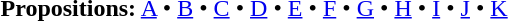<table id=toc class=toc summary=Contents>
<tr>
<td align=center><strong>Propositions:</strong> <a href='#'>A</a> • <a href='#'>B</a> • <a href='#'>C</a> • <a href='#'>D</a> • <a href='#'>E</a> • <a href='#'>F</a> • <a href='#'>G</a> • <a href='#'>H</a> • <a href='#'>I</a> • <a href='#'>J</a> • <a href='#'>K</a> </td>
</tr>
</table>
